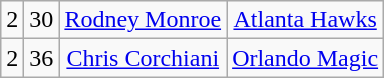<table class="wikitable">
<tr style="text-align:center;" bgcolor="">
<td>2</td>
<td>30</td>
<td><a href='#'>Rodney Monroe</a></td>
<td><a href='#'>Atlanta Hawks</a></td>
</tr>
<tr style="text-align:center;" bgcolor="">
<td>2</td>
<td>36</td>
<td><a href='#'>Chris Corchiani</a></td>
<td><a href='#'>Orlando Magic</a></td>
</tr>
</table>
